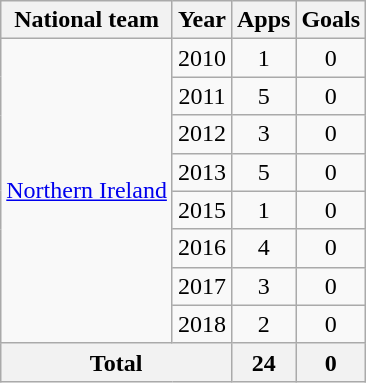<table class=wikitable style="text-align: center;">
<tr>
<th>National team</th>
<th>Year</th>
<th>Apps</th>
<th>Goals</th>
</tr>
<tr>
<td rowspan=8><a href='#'>Northern Ireland</a></td>
<td>2010</td>
<td>1</td>
<td>0</td>
</tr>
<tr>
<td>2011</td>
<td>5</td>
<td>0</td>
</tr>
<tr>
<td>2012</td>
<td>3</td>
<td>0</td>
</tr>
<tr>
<td>2013</td>
<td>5</td>
<td>0</td>
</tr>
<tr>
<td>2015</td>
<td>1</td>
<td>0</td>
</tr>
<tr>
<td>2016</td>
<td>4</td>
<td>0</td>
</tr>
<tr>
<td>2017</td>
<td>3</td>
<td>0</td>
</tr>
<tr>
<td>2018</td>
<td>2</td>
<td>0</td>
</tr>
<tr>
<th colspan=2>Total</th>
<th>24</th>
<th>0</th>
</tr>
</table>
